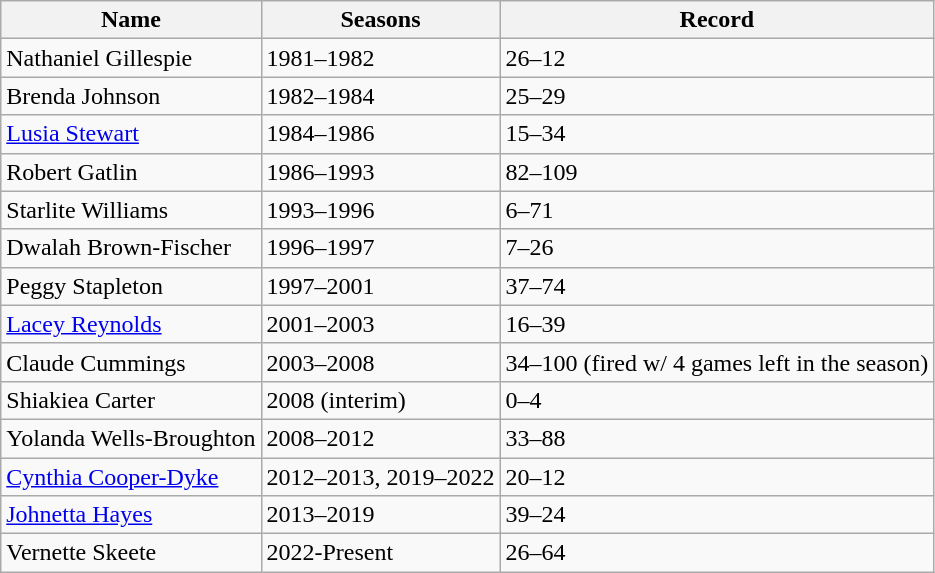<table class="wikitable">
<tr>
<th>Name</th>
<th>Seasons</th>
<th>Record</th>
</tr>
<tr>
<td>Nathaniel Gillespie</td>
<td>1981–1982</td>
<td>26–12</td>
</tr>
<tr>
<td>Brenda Johnson</td>
<td>1982–1984</td>
<td>25–29</td>
</tr>
<tr>
<td><a href='#'>Lusia Stewart</a></td>
<td>1984–1986</td>
<td>15–34</td>
</tr>
<tr>
<td>Robert Gatlin</td>
<td>1986–1993</td>
<td>82–109</td>
</tr>
<tr>
<td>Starlite Williams</td>
<td>1993–1996</td>
<td>6–71</td>
</tr>
<tr>
<td>Dwalah Brown-Fischer</td>
<td>1996–1997</td>
<td>7–26</td>
</tr>
<tr>
<td>Peggy Stapleton</td>
<td>1997–2001</td>
<td>37–74</td>
</tr>
<tr>
<td><a href='#'>Lacey Reynolds</a></td>
<td>2001–2003</td>
<td>16–39</td>
</tr>
<tr>
<td>Claude Cummings</td>
<td>2003–2008</td>
<td>34–100 (fired w/ 4 games left in the season)</td>
</tr>
<tr>
<td>Shiakiea Carter</td>
<td>2008 (interim)</td>
<td>0–4</td>
</tr>
<tr>
<td>Yolanda Wells-Broughton</td>
<td>2008–2012</td>
<td>33–88</td>
</tr>
<tr>
<td><a href='#'>Cynthia Cooper-Dyke</a></td>
<td>2012–2013, 2019–2022</td>
<td>20–12</td>
</tr>
<tr>
<td><a href='#'>Johnetta Hayes</a></td>
<td>2013–2019</td>
<td>39–24</td>
</tr>
<tr>
<td>Vernette Skeete</td>
<td>2022-Present</td>
<td>26–64</td>
</tr>
</table>
